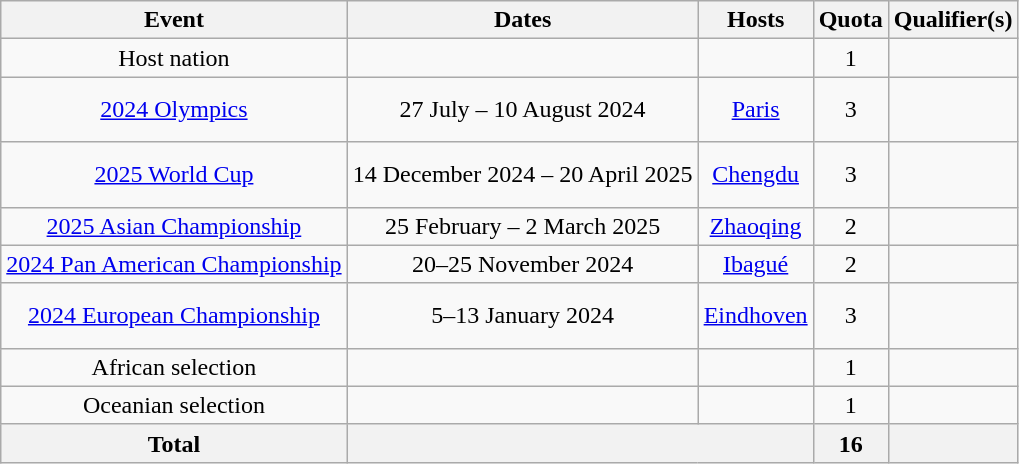<table class="wikitable">
<tr>
<th>Event</th>
<th>Dates</th>
<th>Hosts</th>
<th>Quota</th>
<th>Qualifier(s)</th>
</tr>
<tr>
<td align="center">Host nation</td>
<td></td>
<td></td>
<td align="center">1</td>
<td></td>
</tr>
<tr>
<td align="center"><a href='#'>2024 Olympics</a></td>
<td align="center">27 July – 10 August 2024</td>
<td align="center"> <a href='#'>Paris</a></td>
<td align="center">3</td>
<td><br><br></td>
</tr>
<tr>
<td align="center"><a href='#'>2025 World Cup</a></td>
<td align="center">14 December 2024 – 20 April 2025</td>
<td align="center"> <a href='#'>Chengdu</a></td>
<td align="center">3</td>
<td><br><br></td>
</tr>
<tr>
<td align="center"><a href='#'>2025 Asian Championship</a></td>
<td align="center">25 February – 2 March 2025</td>
<td align="center"> <a href='#'>Zhaoqing</a></td>
<td align="center">2</td>
<td><br></td>
</tr>
<tr>
<td align="center"><a href='#'>2024 Pan American Championship</a></td>
<td align="center">20–25 November 2024</td>
<td align="center"> <a href='#'>Ibagué</a></td>
<td align="center">2</td>
<td><br></td>
</tr>
<tr>
<td align="center"><a href='#'>2024 European Championship</a></td>
<td align="center">5–13 January 2024</td>
<td align="center"> <a href='#'>Eindhoven</a></td>
<td align="center">3</td>
<td><br><br></td>
</tr>
<tr>
<td align="center">African selection</td>
<td></td>
<td></td>
<td align="center">1</td>
<td></td>
</tr>
<tr>
<td align="center">Oceanian selection</td>
<td></td>
<td></td>
<td align="center">1</td>
<td></td>
</tr>
<tr>
<th>Total</th>
<th colspan="2"></th>
<th>16</th>
<th></th>
</tr>
</table>
